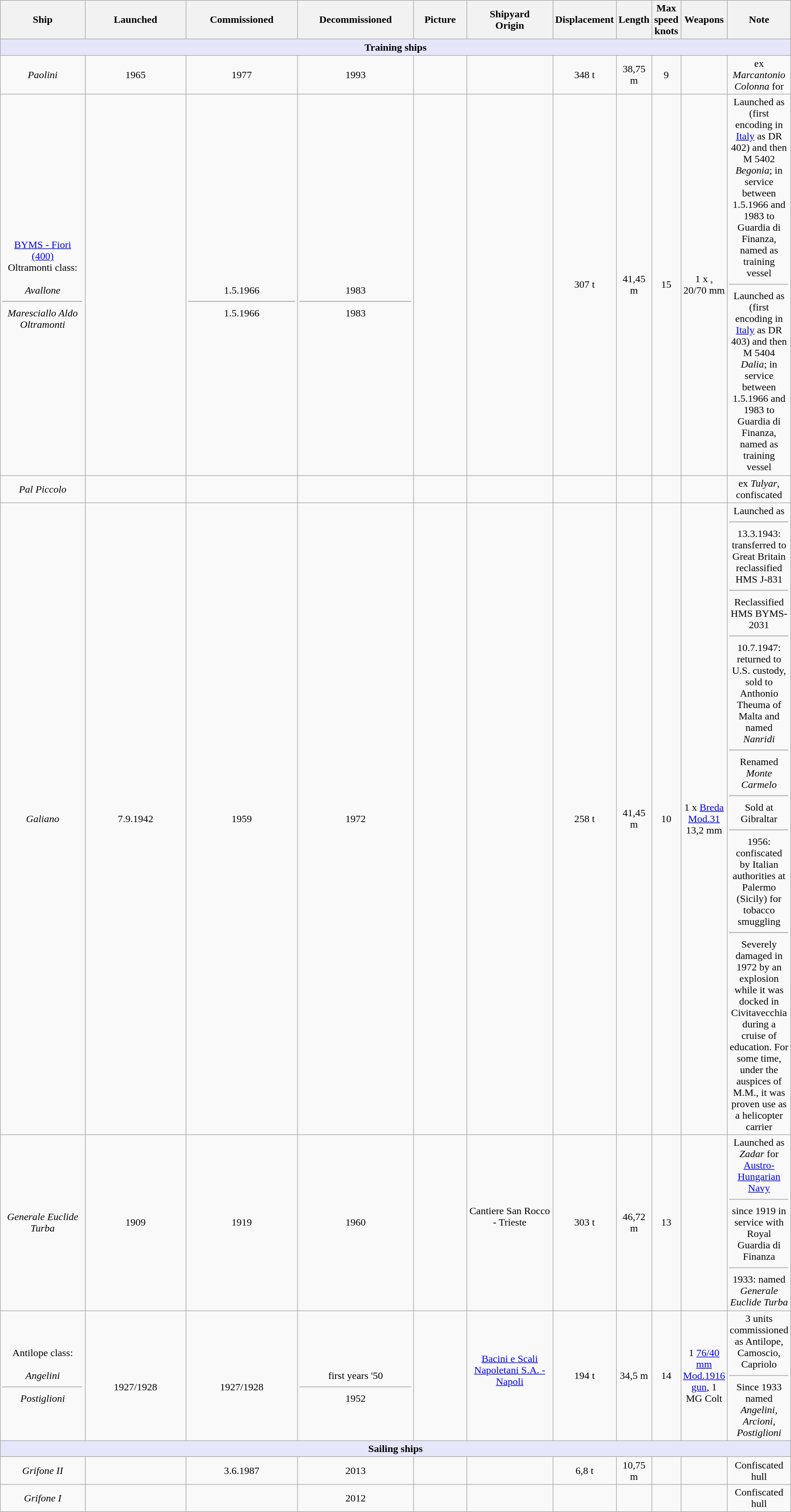<table class="wikitable" style="text-align:center;">
<tr>
<th style="text-align:central; width:15%;">Ship</th>
<th style="text-align:central; width:20%;">Launched<br></th>
<th style="text-align:central; width:20%;">Commissioned<br></th>
<th style="text-align:central; width:20%;">Decommissioned<br></th>
<th style="text-align:central; width:9%;">Picture</th>
<th style="text-align:central; width:24%;">Shipyard<br>Origin</th>
<th style="text-align:central; width:15%;">Displacement<br></th>
<th style="text-align:central; width:15%;">Length<br></th>
<th style="text-align:central; width:15%;">Max<br>speed<br>knots</th>
<th style="text-align:central; width:20%;">Weapons</th>
<th style="text-align:central; width:20%;">Note</th>
</tr>
<tr>
<th colspan="11" style="background: lavender;">Training ships</th>
</tr>
<tr>
<td><em>Paolini</em></td>
<td>1965</td>
<td>1977</td>
<td>1993</td>
<td></td>
<td><br><br></td>
<td>348 t</td>
<td>38,75 m</td>
<td>9</td>
<td></td>
<td>ex <em>Marcantonio Colonna</em> for </td>
</tr>
<tr>
<td><a href='#'>BYMS - Fiori (400)</a><br>Oltramonti class:<br><br><em>Avallone</em><hr><em>Maresciallo Aldo Oltramonti</em></td>
<td></td>
<td><br><br><br>1.5.1966<hr>1.5.1966</td>
<td><br><br><br>1983<hr>1983</td>
<td></td>
<td><br><br></td>
<td>307 t</td>
<td>41,45 m</td>
<td>15</td>
<td>1 x , 20/70 mm</td>
<td>Launched as  (first encoding in <a href='#'>Italy</a> as DR 402) and then M 5402 <em>Begonia</em>; in service between 1.5.1966 and 1983 to Guardia di Finanza, named  as training vessel<hr>Launched as  (first encoding in <a href='#'>Italy</a> as DR 403) and then M 5404 <em>Dalia</em>; in service between 1.5.1966 and 1983 to Guardia di Finanza, named  as training vessel</td>
</tr>
<tr>
<td><em>Pal Piccolo</em></td>
<td></td>
<td></td>
<td></td>
<td></td>
<td></td>
<td></td>
<td></td>
<td></td>
<td></td>
<td>ex <em>Tulyar</em>, confiscated</td>
</tr>
<tr>
<td><em>Galiano</em></td>
<td>7.9.1942</td>
<td>1959</td>
<td>1972</td>
<td></td>
<td><br><br></td>
<td>258 t</td>
<td>41,45 m</td>
<td>10</td>
<td>1 x <a href='#'>Breda Mod.31</a> 13,2 mm</td>
<td>Launched as <hr>13.3.1943: transferred to Great Britain reclassified HMS J-831<hr>Reclassified HMS BYMS-2031<hr>10.7.1947: returned to U.S. custody, sold to Anthonio Theuma of Malta and named <em>Nanridi</em><hr>Renamed <em>Monte Carmelo</em><hr>Sold at Gibraltar<hr>1956: confiscated by Italian authorities at Palermo (Sicily) for tobacco smuggling<hr>Severely damaged in 1972 by an explosion while it was docked in Civitavecchia during a cruise of education. For some time, under the auspices of M.M., it was proven use as a helicopter carrier</td>
</tr>
<tr>
<td><em>Generale Euclide Turba</em></td>
<td>1909</td>
<td>1919</td>
<td>1960</td>
<td></td>
<td>Cantiere San Rocco - Trieste<br><br></td>
<td>303 t</td>
<td>46,72 m</td>
<td>13</td>
<td></td>
<td>Launched as <em>Zadar</em> for<br><a href='#'>Austro-Hungarian Navy</a><hr>since 1919 in service with Royal Guardia di Finanza<hr>1933: named <em>Generale Euclide Turba</em></td>
</tr>
<tr>
<td>Antilope class:<br><br><em>Angelini</em><hr><em>Postiglioni</em></td>
<td><br><br>1927/1928</td>
<td><br><br>1927/1928</td>
<td><br><br>first years '50<hr>1952</td>
<td></td>
<td><a href='#'>Bacini e Scali Napoletani S.A. - Napoli</a><br><br></td>
<td>194 t</td>
<td>34,5 m</td>
<td>14</td>
<td>1 <a href='#'>76/40 mm Mod.1916 gun</a>, 1 MG Colt</td>
<td>3 units commissioned as Antilope, Camoscio, Capriolo<hr>Since 1933 named <em>Angelini</em>, <em>Arcioni</em>, <em>Postiglioni</em></td>
</tr>
<tr>
<th colspan="11" style="background: lavender;">Sailing ships</th>
</tr>
<tr>
<td><em>Grifone II</em></td>
<td></td>
<td>3.6.1987</td>
<td>2013</td>
<td></td>
<td><br><br></td>
<td>6,8 t</td>
<td>10,75 m</td>
<td></td>
<td></td>
<td>Confiscated hull</td>
</tr>
<tr>
<td><em>Grifone I</em></td>
<td></td>
<td></td>
<td>2012</td>
<td></td>
<td></td>
<td></td>
<td></td>
<td></td>
<td></td>
<td>Confiscated hull</td>
</tr>
</table>
